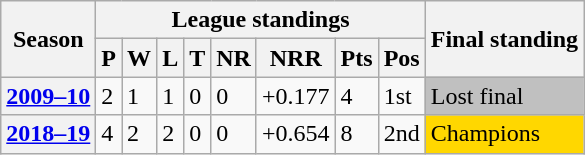<table class="wikitable sortable">
<tr>
<th scope="col" rowspan="2">Season</th>
<th scope="col" colspan="8">League standings</th>
<th scope="col" rowspan="2">Final standing</th>
</tr>
<tr>
<th scope="col">P</th>
<th scope="col">W</th>
<th scope="col">L</th>
<th scope="col">T</th>
<th scope="col">NR</th>
<th scope="col">NRR</th>
<th scope="col">Pts</th>
<th scope="col">Pos</th>
</tr>
<tr>
<th scope="row"><a href='#'>2009–10</a></th>
<td>2</td>
<td>1</td>
<td>1</td>
<td>0</td>
<td>0</td>
<td>+0.177</td>
<td>4</td>
<td>1st</td>
<td style="background: silver;">Lost final</td>
</tr>
<tr>
<th scope="row"><a href='#'>2018–19</a></th>
<td>4</td>
<td>2</td>
<td>2</td>
<td>0</td>
<td>0</td>
<td>+0.654</td>
<td>8</td>
<td>2nd</td>
<td style="background: gold;">Champions</td>
</tr>
</table>
